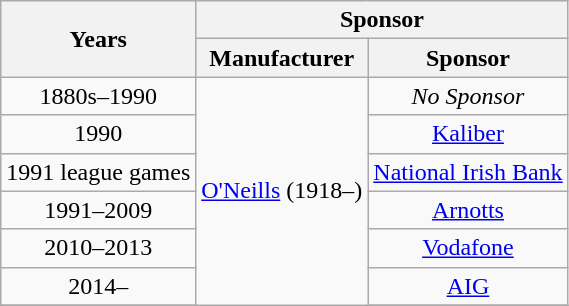<table class="wikitable" style="text-align: center">
<tr>
<th rowspan="2">Years</th>
<th colspan="2">Sponsor</th>
</tr>
<tr>
<th>Manufacturer</th>
<th>Sponsor</th>
</tr>
<tr>
<td>1880s–1990</td>
<td rowspan= "7" colspan= "1"><a href='#'>O'Neills</a> (1918–)</td>
<td><em>No Sponsor</em></td>
</tr>
<tr>
<td>1990</td>
<td><a href='#'>Kaliber</a></td>
</tr>
<tr>
<td>1991 league games</td>
<td><a href='#'>National Irish Bank</a></td>
</tr>
<tr>
<td>1991–2009</td>
<td><a href='#'>Arnotts</a></td>
</tr>
<tr>
<td>2010–2013</td>
<td><a href='#'>Vodafone</a></td>
</tr>
<tr>
<td>2014–</td>
<td><a href='#'>AIG</a></td>
</tr>
<tr>
</tr>
</table>
